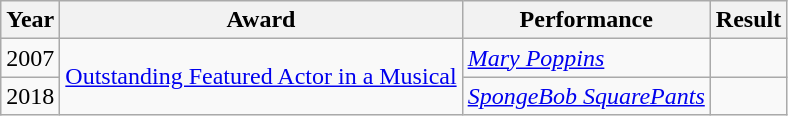<table class="wikitable">
<tr>
<th>Year</th>
<th>Award</th>
<th>Performance</th>
<th>Result</th>
</tr>
<tr>
<td>2007</td>
<td rowspan=2><a href='#'>Outstanding Featured Actor in a Musical</a></td>
<td><em><a href='#'>Mary Poppins</a></em></td>
<td></td>
</tr>
<tr>
<td>2018</td>
<td><em><a href='#'>SpongeBob SquarePants</a></em></td>
<td></td>
</tr>
</table>
